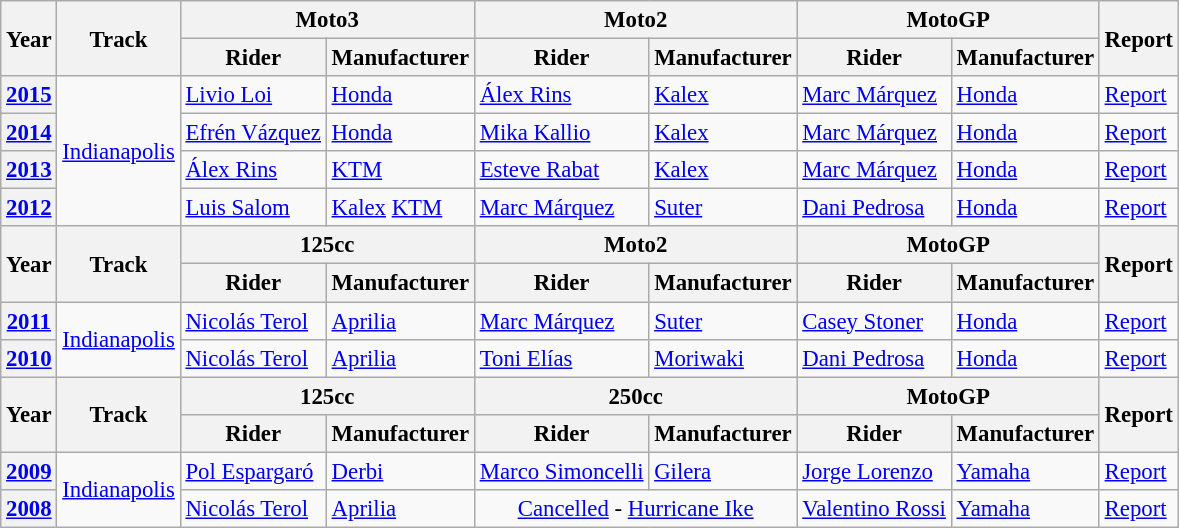<table class="wikitable" style="font-size: 95%;">
<tr>
<th rowspan=2>Year</th>
<th rowspan=2>Track</th>
<th colspan=2>Moto3</th>
<th colspan=2>Moto2</th>
<th colspan=2>MotoGP</th>
<th rowspan=2>Report</th>
</tr>
<tr>
<th>Rider</th>
<th>Manufacturer</th>
<th>Rider</th>
<th>Manufacturer</th>
<th>Rider</th>
<th>Manufacturer</th>
</tr>
<tr>
<th><a href='#'>2015</a></th>
<td rowspan="4"><a href='#'>Indianapolis</a></td>
<td> <a href='#'>Livio Loi</a></td>
<td><a href='#'>Honda</a></td>
<td> <a href='#'>Álex Rins</a></td>
<td><a href='#'>Kalex</a></td>
<td>  <a href='#'>Marc Márquez</a></td>
<td><a href='#'>Honda</a></td>
<td><a href='#'>Report</a></td>
</tr>
<tr>
<th><a href='#'>2014</a></th>
<td> <a href='#'>Efrén Vázquez</a></td>
<td><a href='#'>Honda</a></td>
<td> <a href='#'>Mika Kallio</a></td>
<td><a href='#'>Kalex</a></td>
<td> <a href='#'>Marc Márquez</a></td>
<td><a href='#'>Honda</a></td>
<td><a href='#'>Report</a></td>
</tr>
<tr>
<th><a href='#'>2013</a></th>
<td> <a href='#'>Álex Rins</a></td>
<td><a href='#'>KTM</a></td>
<td> <a href='#'>Esteve Rabat</a></td>
<td><a href='#'>Kalex</a></td>
<td> <a href='#'>Marc Márquez</a></td>
<td><a href='#'>Honda</a></td>
<td><a href='#'>Report</a></td>
</tr>
<tr>
<th><a href='#'>2012</a></th>
<td> <a href='#'>Luis Salom</a></td>
<td><a href='#'>Kalex</a> <a href='#'>KTM</a></td>
<td> <a href='#'>Marc Márquez</a></td>
<td><a href='#'>Suter</a></td>
<td> <a href='#'>Dani Pedrosa</a></td>
<td><a href='#'>Honda</a></td>
<td><a href='#'>Report</a></td>
</tr>
<tr>
<th rowspan=2>Year</th>
<th rowspan=2>Track</th>
<th colspan=2>125cc</th>
<th colspan=2>Moto2</th>
<th colspan=2>MotoGP</th>
<th rowspan=2>Report</th>
</tr>
<tr>
<th>Rider</th>
<th>Manufacturer</th>
<th>Rider</th>
<th>Manufacturer</th>
<th>Rider</th>
<th>Manufacturer</th>
</tr>
<tr>
<th><a href='#'>2011</a></th>
<td rowspan="2"><a href='#'>Indianapolis</a></td>
<td> <a href='#'>Nicolás Terol</a></td>
<td><a href='#'>Aprilia</a></td>
<td> <a href='#'>Marc Márquez</a></td>
<td><a href='#'>Suter</a></td>
<td> <a href='#'>Casey Stoner</a></td>
<td><a href='#'>Honda</a></td>
<td><a href='#'>Report</a></td>
</tr>
<tr>
<th><a href='#'>2010</a></th>
<td> <a href='#'>Nicolás Terol</a></td>
<td><a href='#'>Aprilia</a></td>
<td> <a href='#'>Toni Elías</a></td>
<td><a href='#'>Moriwaki</a></td>
<td> <a href='#'>Dani Pedrosa</a></td>
<td><a href='#'>Honda</a></td>
<td><a href='#'>Report</a></td>
</tr>
<tr>
<th rowspan=2>Year</th>
<th rowspan=2>Track</th>
<th colspan=2>125cc</th>
<th colspan=2>250cc</th>
<th colspan=2>MotoGP</th>
<th rowspan=2>Report</th>
</tr>
<tr>
<th>Rider</th>
<th>Manufacturer</th>
<th>Rider</th>
<th>Manufacturer</th>
<th>Rider</th>
<th>Manufacturer</th>
</tr>
<tr>
<th><a href='#'>2009</a></th>
<td rowspan="2"><a href='#'>Indianapolis</a></td>
<td> <a href='#'>Pol Espargaró</a></td>
<td><a href='#'>Derbi</a></td>
<td> <a href='#'>Marco Simoncelli</a></td>
<td><a href='#'>Gilera</a></td>
<td> <a href='#'>Jorge Lorenzo</a></td>
<td><a href='#'>Yamaha</a></td>
<td><a href='#'>Report</a></td>
</tr>
<tr>
<th><a href='#'>2008</a></th>
<td> <a href='#'>Nicolás Terol</a></td>
<td><a href='#'>Aprilia</a></td>
<td align=center colspan=2><a href='#'>Cancelled</a> - <a href='#'>Hurricane Ike</a></td>
<td> <a href='#'>Valentino Rossi</a></td>
<td><a href='#'>Yamaha</a></td>
<td><a href='#'>Report</a></td>
</tr>
</table>
